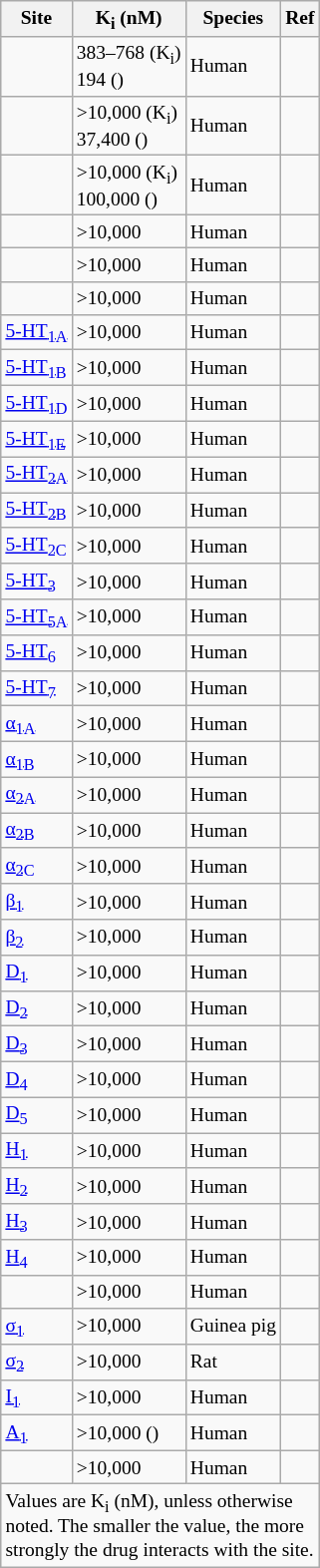<table class="wikitable floatright" style="font-size:small;">
<tr>
<th>Site</th>
<th>K<sub>i</sub> (nM)</th>
<th>Species</th>
<th>Ref</th>
</tr>
<tr>
<td></td>
<td>383–768 (K<sub>i</sub>)<br>194 ()</td>
<td>Human</td>
<td><br></td>
</tr>
<tr>
<td></td>
<td>>10,000 (K<sub>i</sub>)<br>37,400 ()</td>
<td>Human</td>
<td><br></td>
</tr>
<tr>
<td></td>
<td>>10,000 (K<sub>i</sub>)<br>100,000 ()</td>
<td>Human</td>
<td><br></td>
</tr>
<tr>
<td></td>
<td>>10,000</td>
<td>Human</td>
<td></td>
</tr>
<tr>
<td></td>
<td>>10,000</td>
<td>Human</td>
<td></td>
</tr>
<tr>
<td></td>
<td>>10,000</td>
<td>Human</td>
<td></td>
</tr>
<tr>
<td><a href='#'>5-HT<sub>1A</sub></a></td>
<td>>10,000</td>
<td>Human</td>
<td></td>
</tr>
<tr>
<td><a href='#'>5-HT<sub>1B</sub></a></td>
<td>>10,000</td>
<td>Human</td>
<td></td>
</tr>
<tr>
<td><a href='#'>5-HT<sub>1D</sub></a></td>
<td>>10,000</td>
<td>Human</td>
<td></td>
</tr>
<tr>
<td><a href='#'>5-HT<sub>1E</sub></a></td>
<td>>10,000</td>
<td>Human</td>
<td></td>
</tr>
<tr>
<td><a href='#'>5-HT<sub>2A</sub></a></td>
<td>>10,000</td>
<td>Human</td>
<td></td>
</tr>
<tr>
<td><a href='#'>5-HT<sub>2B</sub></a></td>
<td>>10,000</td>
<td>Human</td>
<td></td>
</tr>
<tr>
<td><a href='#'>5-HT<sub>2C</sub></a></td>
<td>>10,000</td>
<td>Human</td>
<td></td>
</tr>
<tr>
<td><a href='#'>5-HT<sub>3</sub></a></td>
<td>>10,000</td>
<td>Human</td>
<td></td>
</tr>
<tr>
<td><a href='#'>5-HT<sub>5A</sub></a></td>
<td>>10,000</td>
<td>Human</td>
<td></td>
</tr>
<tr>
<td><a href='#'>5-HT<sub>6</sub></a></td>
<td>>10,000</td>
<td>Human</td>
<td></td>
</tr>
<tr>
<td><a href='#'>5-HT<sub>7</sub></a></td>
<td>>10,000</td>
<td>Human</td>
<td></td>
</tr>
<tr>
<td><a href='#'>α<sub>1A</sub></a></td>
<td>>10,000</td>
<td>Human</td>
<td></td>
</tr>
<tr>
<td><a href='#'>α<sub>1B</sub></a></td>
<td>>10,000</td>
<td>Human</td>
<td></td>
</tr>
<tr>
<td><a href='#'>α<sub>2A</sub></a></td>
<td>>10,000</td>
<td>Human</td>
<td></td>
</tr>
<tr>
<td><a href='#'>α<sub>2B</sub></a></td>
<td>>10,000</td>
<td>Human</td>
<td></td>
</tr>
<tr>
<td><a href='#'>α<sub>2C</sub></a></td>
<td>>10,000</td>
<td>Human</td>
<td></td>
</tr>
<tr>
<td><a href='#'>β<sub>1</sub></a></td>
<td>>10,000</td>
<td>Human</td>
<td></td>
</tr>
<tr>
<td><a href='#'>β<sub>2</sub></a></td>
<td>>10,000</td>
<td>Human</td>
<td></td>
</tr>
<tr>
<td><a href='#'>D<sub>1</sub></a></td>
<td>>10,000</td>
<td>Human</td>
<td></td>
</tr>
<tr>
<td><a href='#'>D<sub>2</sub></a></td>
<td>>10,000</td>
<td>Human</td>
<td></td>
</tr>
<tr>
<td><a href='#'>D<sub>3</sub></a></td>
<td>>10,000</td>
<td>Human</td>
<td></td>
</tr>
<tr>
<td><a href='#'>D<sub>4</sub></a></td>
<td>>10,000</td>
<td>Human</td>
<td></td>
</tr>
<tr>
<td><a href='#'>D<sub>5</sub></a></td>
<td>>10,000</td>
<td>Human</td>
<td></td>
</tr>
<tr>
<td><a href='#'>H<sub>1</sub></a></td>
<td>>10,000</td>
<td>Human</td>
<td></td>
</tr>
<tr>
<td><a href='#'>H<sub>2</sub></a></td>
<td>>10,000</td>
<td>Human</td>
<td></td>
</tr>
<tr>
<td><a href='#'>H<sub>3</sub></a></td>
<td>>10,000</td>
<td>Human</td>
<td></td>
</tr>
<tr>
<td><a href='#'>H<sub>4</sub></a></td>
<td>>10,000</td>
<td>Human</td>
<td></td>
</tr>
<tr>
<td></td>
<td>>10,000</td>
<td>Human</td>
<td></td>
</tr>
<tr>
<td><a href='#'>σ<sub>1</sub></a></td>
<td>>10,000</td>
<td>Guinea pig</td>
<td></td>
</tr>
<tr>
<td><a href='#'>σ<sub>2</sub></a></td>
<td>>10,000</td>
<td>Rat</td>
<td></td>
</tr>
<tr>
<td><a href='#'>I<sub>1</sub></a></td>
<td>>10,000</td>
<td>Human</td>
<td></td>
</tr>
<tr>
<td><a href='#'>A<sub>1</sub></a></td>
<td>>10,000 ()</td>
<td>Human</td>
<td></td>
</tr>
<tr>
<td></td>
<td>>10,000</td>
<td>Human</td>
<td></td>
</tr>
<tr class="sortbottom">
<td colspan="4" style="width: 1px;">Values are K<sub>i</sub> (nM), unless otherwise noted. The smaller the value, the more strongly the drug interacts with the site.</td>
</tr>
</table>
